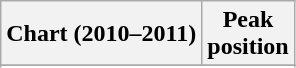<table class="wikitable sortable">
<tr>
<th align="left">Chart (2010–2011)</th>
<th align="center">Peak<br>position</th>
</tr>
<tr>
</tr>
<tr>
</tr>
</table>
